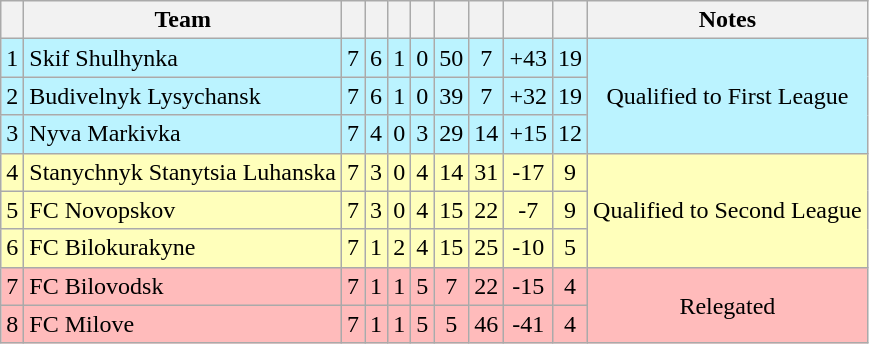<table class="wikitable" style="text-align: center">
<tr>
<th></th>
<th>Team</th>
<th></th>
<th></th>
<th></th>
<th></th>
<th></th>
<th></th>
<th></th>
<th></th>
<th>Notes</th>
</tr>
<tr bgcolor=#BBF3FF>
<td>1</td>
<td align=left>Skif Shulhynka</td>
<td>7</td>
<td>6</td>
<td>1</td>
<td>0</td>
<td>50</td>
<td>7</td>
<td>+43</td>
<td>19</td>
<td rowspan=3>Qualified to First League</td>
</tr>
<tr bgcolor=#BBF3FF>
<td>2</td>
<td align=left>Budivelnyk Lysychansk</td>
<td>7</td>
<td>6</td>
<td>1</td>
<td>0</td>
<td>39</td>
<td>7</td>
<td>+32</td>
<td>19</td>
</tr>
<tr bgcolor=#BBF3FF>
<td>3</td>
<td align=left>Nyva Markivka</td>
<td>7</td>
<td>4</td>
<td>0</td>
<td>3</td>
<td>29</td>
<td>14</td>
<td>+15</td>
<td>12</td>
</tr>
<tr bgcolor=#FFFFBB>
<td>4</td>
<td align=left>Stanychnyk Stanytsia Luhanska</td>
<td>7</td>
<td>3</td>
<td>0</td>
<td>4</td>
<td>14</td>
<td>31</td>
<td>-17</td>
<td>9</td>
<td rowspan=3>Qualified to Second League</td>
</tr>
<tr bgcolor=#FFFFBB>
<td>5</td>
<td align=left>FC Novopskov</td>
<td>7</td>
<td>3</td>
<td>0</td>
<td>4</td>
<td>15</td>
<td>22</td>
<td>-7</td>
<td>9</td>
</tr>
<tr bgcolor=#FFFFBB>
<td>6</td>
<td align=left>FC Bilokurakyne</td>
<td>7</td>
<td>1</td>
<td>2</td>
<td>4</td>
<td>15</td>
<td>25</td>
<td>-10</td>
<td>5</td>
</tr>
<tr bgcolor=#FFBBBB>
<td>7</td>
<td align=left>FC Bilovodsk</td>
<td>7</td>
<td>1</td>
<td>1</td>
<td>5</td>
<td>7</td>
<td>22</td>
<td>-15</td>
<td>4</td>
<td rowspan=3>Relegated</td>
</tr>
<tr bgcolor=#FFBBBB>
<td>8</td>
<td align=left>FC Milove</td>
<td>7</td>
<td>1</td>
<td>1</td>
<td>5</td>
<td>5</td>
<td>46</td>
<td>-41</td>
<td>4</td>
</tr>
</table>
